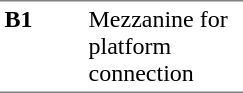<table border=0 cellspacing=0 cellpadding=3>
<tr>
<td style="border-bottom:solid 1px gray;border-top:solid 1px gray;" width=50 valign=top><strong>B1</strong></td>
<td style="border-top:solid 1px gray;border-bottom:solid 1px gray;" width=100 valign=top>Mezzanine for platform connection</td>
</tr>
</table>
